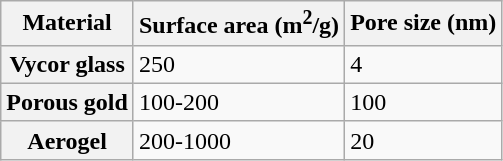<table class="wikitable">
<tr>
<th>Material</th>
<th>Surface area (m<sup>2</sup>/g)</th>
<th>Pore size (nm)</th>
</tr>
<tr>
<th>Vycor glass</th>
<td>250</td>
<td>4</td>
</tr>
<tr>
<th>Porous gold</th>
<td>100-200</td>
<td>100</td>
</tr>
<tr>
<th>Aerogel</th>
<td>200-1000</td>
<td>20</td>
</tr>
</table>
